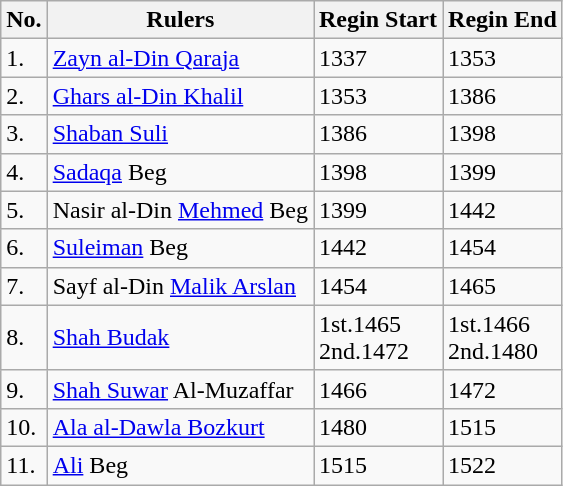<table class="wikitable">
<tr>
<th>No.</th>
<th>Rulers</th>
<th>Regin Start</th>
<th>Regin End</th>
</tr>
<tr>
<td>1.</td>
<td><a href='#'>Zayn al-Din Qaraja</a></td>
<td>1337</td>
<td>1353</td>
</tr>
<tr>
<td>2.</td>
<td><a href='#'>Ghars al-Din Khalil</a></td>
<td>1353</td>
<td>1386</td>
</tr>
<tr>
<td>3.</td>
<td><a href='#'>Shaban Suli</a></td>
<td>1386</td>
<td>1398</td>
</tr>
<tr>
<td>4.</td>
<td><a href='#'>Sadaqa</a> Beg</td>
<td>1398</td>
<td>1399</td>
</tr>
<tr>
<td>5.</td>
<td>Nasir al-Din <a href='#'>Mehmed</a> Beg</td>
<td>1399</td>
<td>1442</td>
</tr>
<tr>
<td>6.</td>
<td><a href='#'>Suleiman</a> Beg</td>
<td>1442</td>
<td>1454</td>
</tr>
<tr>
<td>7.</td>
<td>Sayf al-Din <a href='#'>Malik Arslan</a></td>
<td>1454</td>
<td>1465</td>
</tr>
<tr>
<td>8.</td>
<td><a href='#'>Shah Budak</a></td>
<td>1st.1465<br>2nd.1472</td>
<td>1st.1466<br>2nd.1480</td>
</tr>
<tr>
<td>9.</td>
<td><a href='#'>Shah Suwar</a> Al-Muzaffar</td>
<td>1466</td>
<td>1472</td>
</tr>
<tr>
<td>10.</td>
<td><a href='#'>Ala al-Dawla Bozkurt</a></td>
<td>1480</td>
<td>1515</td>
</tr>
<tr>
<td>11.</td>
<td><a href='#'>Ali</a> Beg</td>
<td>1515</td>
<td>1522</td>
</tr>
</table>
